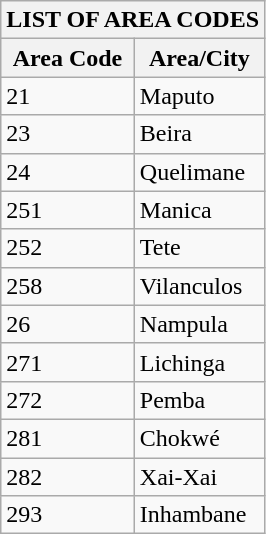<table class="wikitable sortable">
<tr>
<th colspan="2">LIST OF AREA CODES</th>
</tr>
<tr>
<th>Area Code</th>
<th>Area/City</th>
</tr>
<tr>
<td>21</td>
<td>Maputo</td>
</tr>
<tr>
<td>23</td>
<td>Beira</td>
</tr>
<tr>
<td>24</td>
<td>Quelimane</td>
</tr>
<tr>
<td>251</td>
<td>Manica</td>
</tr>
<tr>
<td>252</td>
<td>Tete</td>
</tr>
<tr>
<td>258</td>
<td>Vilanculos</td>
</tr>
<tr>
<td>26</td>
<td>Nampula</td>
</tr>
<tr>
<td>271</td>
<td>Lichinga</td>
</tr>
<tr>
<td>272</td>
<td>Pemba</td>
</tr>
<tr>
<td>281</td>
<td>Chokwé</td>
</tr>
<tr>
<td>282</td>
<td>Xai-Xai</td>
</tr>
<tr>
<td>293</td>
<td>Inhambane</td>
</tr>
</table>
